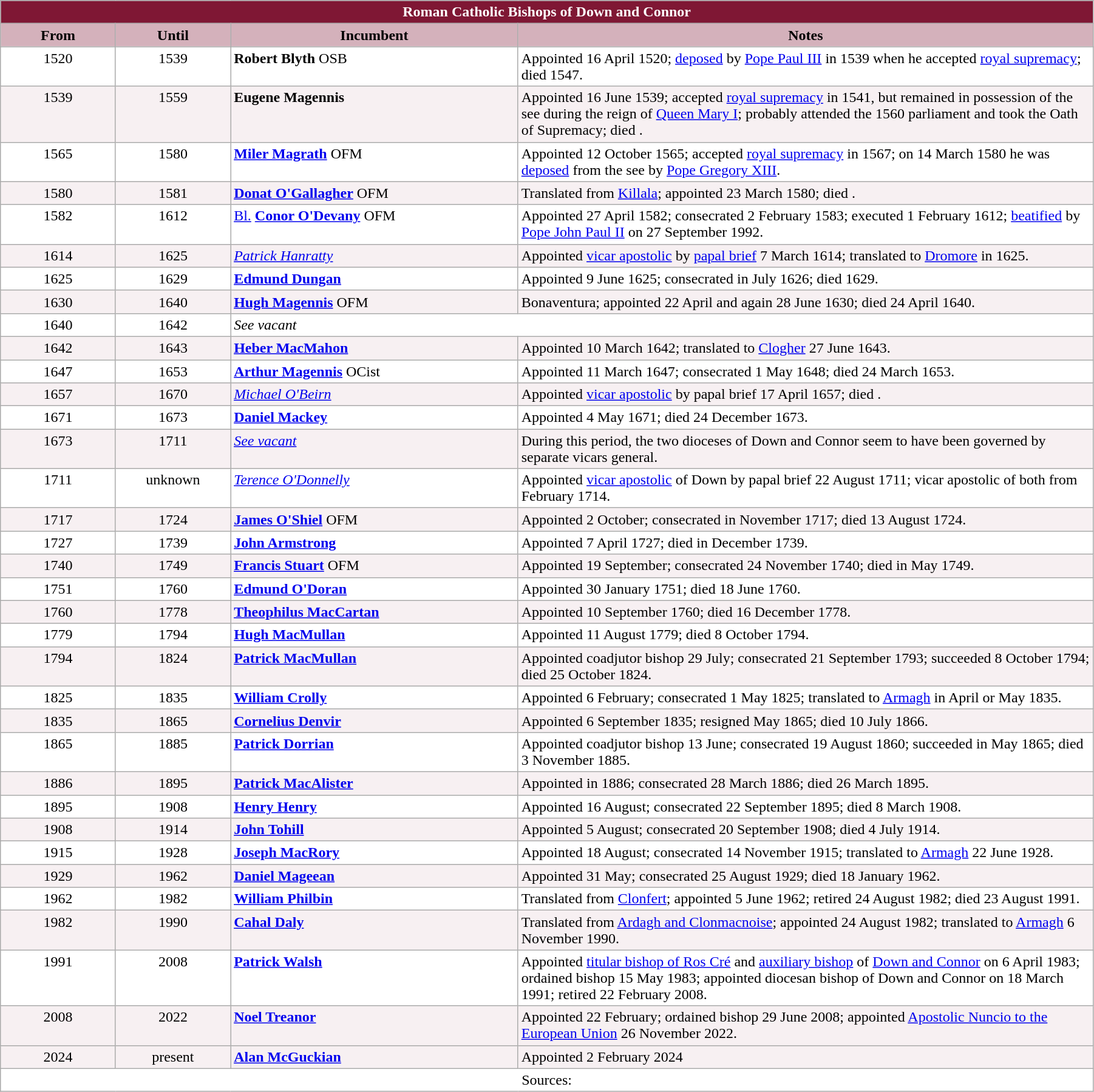<table class="wikitable" style="width:95%;" border="1" cellpadding="2">
<tr>
<th colspan="4" style="background-color: #7F1734; color: white;">Roman Catholic Bishops of Down and Connor</th>
</tr>
<tr>
<th style="background-color: #D4B1BB" width="10%">From</th>
<th style="background-color: #D4B1BB" width="10%">Until</th>
<th style="background-color: #D4B1BB" width="25%">Incumbent</th>
<th style="background-color: #D4B1BB" width="50%">Notes</th>
</tr>
<tr valign="top" style="background-color: white;">
<td style="text-align: center;">1520</td>
<td style="text-align: center;">1539</td>
<td><strong>Robert Blyth</strong> OSB</td>
<td>Appointed 16 April 1520; <a href='#'>deposed</a> by <a href='#'>Pope Paul III</a> in 1539 when he accepted <a href='#'>royal supremacy</a>; died 1547.</td>
</tr>
<tr valign="top" style="background-color: #F7F0F2;">
<td style="text-align: center;">1539</td>
<td style="text-align: center;">1559</td>
<td><strong>Eugene Magennis</strong></td>
<td>Appointed 16 June 1539; accepted <a href='#'>royal supremacy</a> in 1541, but remained in possession of the see during the reign of <a href='#'>Queen Mary I</a>; probably attended the 1560 parliament and took the Oath of Supremacy; died .</td>
</tr>
<tr valign="top" style="background-color: white;">
<td style="text-align: center;">1565</td>
<td style="text-align: center;">1580</td>
<td><strong><a href='#'>Miler Magrath</a></strong> OFM</td>
<td>Appointed 12 October 1565; accepted <a href='#'>royal supremacy</a> in 1567; on 14 March 1580 he was <a href='#'>deposed</a> from the see by <a href='#'>Pope Gregory XIII</a>.</td>
</tr>
<tr valign="top" style="background-color: #F7F0F2;">
<td style="text-align: center;">1580</td>
<td style="text-align: center;">1581</td>
<td><strong><a href='#'>Donat O'Gallagher</a></strong> OFM</td>
<td>Translated from <a href='#'>Killala</a>; appointed 23 March 1580; died .</td>
</tr>
<tr valign="top" style="background-color: white;">
<td style="text-align: center;">1582</td>
<td style="text-align: center;">1612</td>
<td><a href='#'>Bl.</a> <strong><a href='#'>Conor O'Devany</a></strong> OFM</td>
<td>Appointed 27 April 1582; consecrated 2 February 1583; executed 1 February 1612; <a href='#'>beatified</a> by <a href='#'>Pope John Paul II</a> on 27 September 1992.</td>
</tr>
<tr valign="top" style="background-color: #F7F0F2;">
<td style="text-align: center;">1614</td>
<td style="text-align: center;">1625</td>
<td><em><a href='#'>Patrick Hanratty</a></em></td>
<td>Appointed <a href='#'>vicar apostolic</a> by <a href='#'>papal brief</a> 7 March 1614; translated to <a href='#'>Dromore</a> in 1625.</td>
</tr>
<tr valign="top" style="background-color: white;">
<td style="text-align: center;">1625</td>
<td style="text-align: center;">1629</td>
<td><strong><a href='#'>Edmund Dungan</a></strong></td>
<td>Appointed 9 June 1625; consecrated in July 1626; died 1629.</td>
</tr>
<tr valign="top" style="background-color: #F7F0F2;">
<td style="text-align: center;">1630</td>
<td style="text-align: center;">1640</td>
<td><strong><a href='#'>Hugh Magennis</a></strong> OFM</td>
<td>Bonaventura; appointed 22 April and again 28 June 1630; died 24 April 1640.</td>
</tr>
<tr valign="top" style="background-color: white;">
<td style="text-align: center;">1640</td>
<td style="text-align: center;">1642</td>
<td colspan="2"><em>See vacant</em></td>
</tr>
<tr valign="top" style="background-color: #F7F0F2;">
<td style="text-align: center;">1642</td>
<td style="text-align: center;">1643</td>
<td><strong><a href='#'>Heber MacMahon</a></strong></td>
<td>Appointed 10 March 1642; translated to <a href='#'>Clogher</a> 27 June 1643.</td>
</tr>
<tr valign="top" style="background-color: white;">
<td style="text-align: center;">1647</td>
<td style="text-align: center;">1653</td>
<td><strong><a href='#'>Arthur Magennis</a></strong> OCist</td>
<td>Appointed 11 March 1647; consecrated 1 May 1648; died 24 March 1653.</td>
</tr>
<tr valign="top" style="background-color: #F7F0F2;">
<td style="text-align: center;">1657</td>
<td style="text-align: center;">1670</td>
<td><em><a href='#'>Michael O'Beirn</a></em></td>
<td>Appointed <a href='#'>vicar apostolic</a> by papal brief 17 April 1657; died .</td>
</tr>
<tr valign="top" style="background-color: white;">
<td style="text-align: center;">1671</td>
<td style="text-align: center;">1673</td>
<td><strong><a href='#'>Daniel Mackey</a></strong></td>
<td>Appointed 4 May 1671; died 24 December 1673.</td>
</tr>
<tr valign="top" style="background-color: #F7F0F2;">
<td style="text-align: center;">1673</td>
<td style="text-align: center;">1711</td>
<td><em><a href='#'>See vacant</a></em></td>
<td>During this period, the two dioceses of Down and Connor seem to have been governed by separate vicars general.</td>
</tr>
<tr valign="top" style="background-color: white;">
<td style="text-align: center;">1711</td>
<td style="text-align: center;">unknown</td>
<td><em><a href='#'>Terence O'Donnelly</a></em></td>
<td>Appointed <a href='#'>vicar apostolic</a> of Down by papal brief 22 August 1711; vicar apostolic of both from February 1714.</td>
</tr>
<tr valign="top" style="background-color: #F7F0F2;">
<td style="text-align: center;">1717</td>
<td style="text-align: center;">1724</td>
<td><strong><a href='#'>James O'Shiel</a></strong> OFM</td>
<td>Appointed 2 October; consecrated in November 1717; died 13 August 1724.</td>
</tr>
<tr valign="top" style="background-color: white;">
<td style="text-align: center;">1727</td>
<td style="text-align: center;">1739</td>
<td><strong><a href='#'>John Armstrong</a></strong></td>
<td>Appointed 7 April 1727; died in December 1739.</td>
</tr>
<tr valign="top" style="background-color: #F7F0F2;">
<td style="text-align: center;">1740</td>
<td style="text-align: center;">1749</td>
<td><strong><a href='#'>Francis Stuart</a></strong> OFM</td>
<td>Appointed 19 September; consecrated 24 November 1740; died in May 1749.</td>
</tr>
<tr valign="top" style="background-color: white;">
<td style="text-align: center;">1751</td>
<td style="text-align: center;">1760</td>
<td><strong><a href='#'>Edmund O'Doran</a></strong></td>
<td>Appointed 30 January 1751; died 18 June 1760.</td>
</tr>
<tr valign="top" style="background-color: #F7F0F2;">
<td style="text-align: center;">1760</td>
<td style="text-align: center;">1778</td>
<td><strong><a href='#'>Theophilus MacCartan</a></strong></td>
<td>Appointed 10 September 1760; died 16 December 1778.</td>
</tr>
<tr valign="top" style="background-color: white;">
<td style="text-align: center;">1779</td>
<td style="text-align: center;">1794</td>
<td><strong><a href='#'>Hugh MacMullan</a></strong></td>
<td>Appointed 11 August 1779; died 8 October 1794.</td>
</tr>
<tr valign="top" style="background-color: #F7F0F2;">
<td style="text-align: center;">1794</td>
<td style="text-align: center;">1824</td>
<td><strong><a href='#'>Patrick MacMullan</a></strong></td>
<td>Appointed coadjutor bishop 29 July; consecrated 21 September 1793; succeeded 8 October 1794; died 25 October 1824.</td>
</tr>
<tr valign="top" style="background-color: white;">
<td style="text-align: center;">1825</td>
<td style="text-align: center;">1835</td>
<td><strong><a href='#'>William Crolly</a></strong></td>
<td>Appointed 6 February; consecrated 1 May 1825; translated to <a href='#'>Armagh</a> in April or May 1835.</td>
</tr>
<tr valign="top" style="background-color: #F7F0F2;">
<td style="text-align: center;">1835</td>
<td style="text-align: center;">1865</td>
<td><strong><a href='#'>Cornelius Denvir</a></strong></td>
<td>Appointed 6 September 1835; resigned May 1865; died 10 July 1866.</td>
</tr>
<tr valign="top" style="background-color: white;">
<td style="text-align: center;">1865</td>
<td style="text-align: center;">1885</td>
<td><strong><a href='#'>Patrick Dorrian</a></strong></td>
<td>Appointed coadjutor bishop 13 June; consecrated 19 August 1860; succeeded in May 1865; died 3 November 1885.</td>
</tr>
<tr valign="top" style="background-color: #F7F0F2;">
<td style="text-align: center;">1886</td>
<td style="text-align: center;">1895</td>
<td><strong><a href='#'>Patrick MacAlister</a></strong></td>
<td>Appointed in 1886; consecrated 28 March 1886; died 26 March 1895.</td>
</tr>
<tr valign="top" style="background-color: white;">
<td style="text-align: center;">1895</td>
<td style="text-align: center;">1908</td>
<td><strong><a href='#'>Henry Henry</a></strong></td>
<td>Appointed 16 August; consecrated 22 September 1895; died 8 March 1908.</td>
</tr>
<tr valign="top" style="background-color: #F7F0F2;">
<td style="text-align: center;">1908</td>
<td style="text-align: center;">1914</td>
<td><strong><a href='#'>John Tohill</a></strong></td>
<td>Appointed 5 August; consecrated 20 September 1908; died 4 July 1914.</td>
</tr>
<tr valign="top" style="background-color: white;">
<td style="text-align: center;">1915</td>
<td style="text-align: center;">1928</td>
<td><strong><a href='#'>Joseph MacRory</a></strong></td>
<td>Appointed 18 August; consecrated 14 November 1915; translated to <a href='#'>Armagh</a> 22 June 1928.</td>
</tr>
<tr valign="top" style="background-color: #F7F0F2;">
<td style="text-align: center;">1929</td>
<td style="text-align: center;">1962</td>
<td><strong><a href='#'>Daniel Mageean</a></strong></td>
<td>Appointed 31 May; consecrated 25 August 1929; died 18 January 1962.</td>
</tr>
<tr valign="top" style="background-color: white;">
<td style="text-align: center;">1962</td>
<td style="text-align: center;">1982</td>
<td><strong><a href='#'>William Philbin</a></strong></td>
<td>Translated from <a href='#'>Clonfert</a>; appointed 5 June 1962; retired 24 August 1982; died 23 August 1991.</td>
</tr>
<tr valign="top" style="background-color: #F7F0F2;">
<td style="text-align: center;">1982</td>
<td style="text-align: center;">1990</td>
<td><strong><a href='#'>Cahal Daly</a></strong></td>
<td>Translated from <a href='#'>Ardagh and Clonmacnoise</a>; appointed 24 August 1982; translated to <a href='#'>Armagh</a> 6 November 1990.</td>
</tr>
<tr valign="top" style="background-color: white;">
<td style="text-align: center;">1991</td>
<td style="text-align: center;">2008</td>
<td><strong><a href='#'>Patrick Walsh</a></strong></td>
<td>Appointed <a href='#'>titular bishop of Ros Cré</a> and <a href='#'>auxiliary bishop</a> of <a href='#'>Down and Connor</a> on 6 April 1983; ordained bishop 15 May 1983; appointed diocesan bishop of Down and Connor on 18 March 1991; retired 22 February 2008.</td>
</tr>
<tr valign="top" style="background-color: #F7F0F2;">
<td style="text-align: center;">2008</td>
<td style="text-align: center;">2022</td>
<td><strong><a href='#'>Noel Treanor</a></strong></td>
<td>Appointed 22 February; ordained bishop 29 June 2008; appointed <a href='#'>Apostolic Nuncio to the European Union</a> 26 November 2022.</td>
</tr>
<tr valign="top" style="background-color: #F7F0F2;">
<td style="text-align: center;">2024</td>
<td style="text-align: center;">present</td>
<td><strong><a href='#'>Alan McGuckian</a></strong></td>
<td>Appointed 2 February 2024</td>
</tr>
<tr valign="top" style="background-color: white;">
<td colspan="4" style="text-align: center;">Sources:</td>
</tr>
</table>
